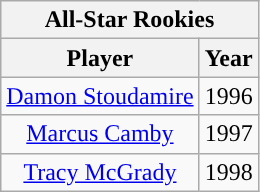<table class="wikitable" style="text-align:center">
<tr>
<th colspan="2">All-Star Rookies</th>
</tr>
<tr>
<th>Player</th>
<th>Year</th>
</tr>
<tr>
<td><a href='#'>Damon Stoudamire</a></td>
<td>1996</td>
</tr>
<tr>
<td><a href='#'>Marcus Camby</a></td>
<td>1997</td>
</tr>
<tr>
<td><a href='#'>Tracy McGrady</a></td>
<td>1998</td>
</tr>
</table>
